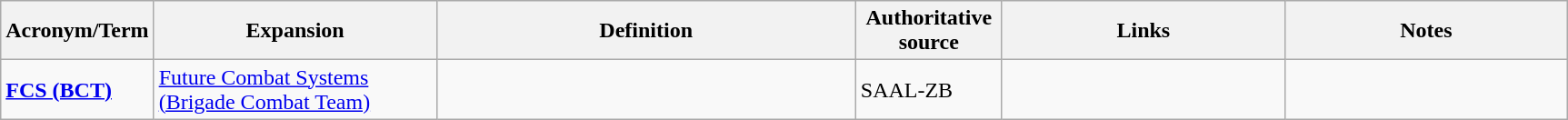<table class="wikitable">
<tr>
<th width="100">Acronym/Term</th>
<th width="200">Expansion</th>
<th width="300">Definition</th>
<th width="100">Authoritative source</th>
<th width="200">Links</th>
<th width="200">Notes</th>
</tr>
<tr>
<td><strong><a href='#'>FCS (BCT)</a></strong></td>
<td><a href='#'>Future Combat Systems (Brigade Combat Team)</a></td>
<td></td>
<td>SAAL-ZB</td>
<td></td>
<td></td>
</tr>
</table>
